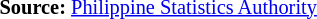<table style="font-size:85%;" '|>
<tr>
<td><br><p>
<strong>Source:</strong> <a href='#'>Philippine Statistics Authority</a>
</p></td>
</tr>
</table>
